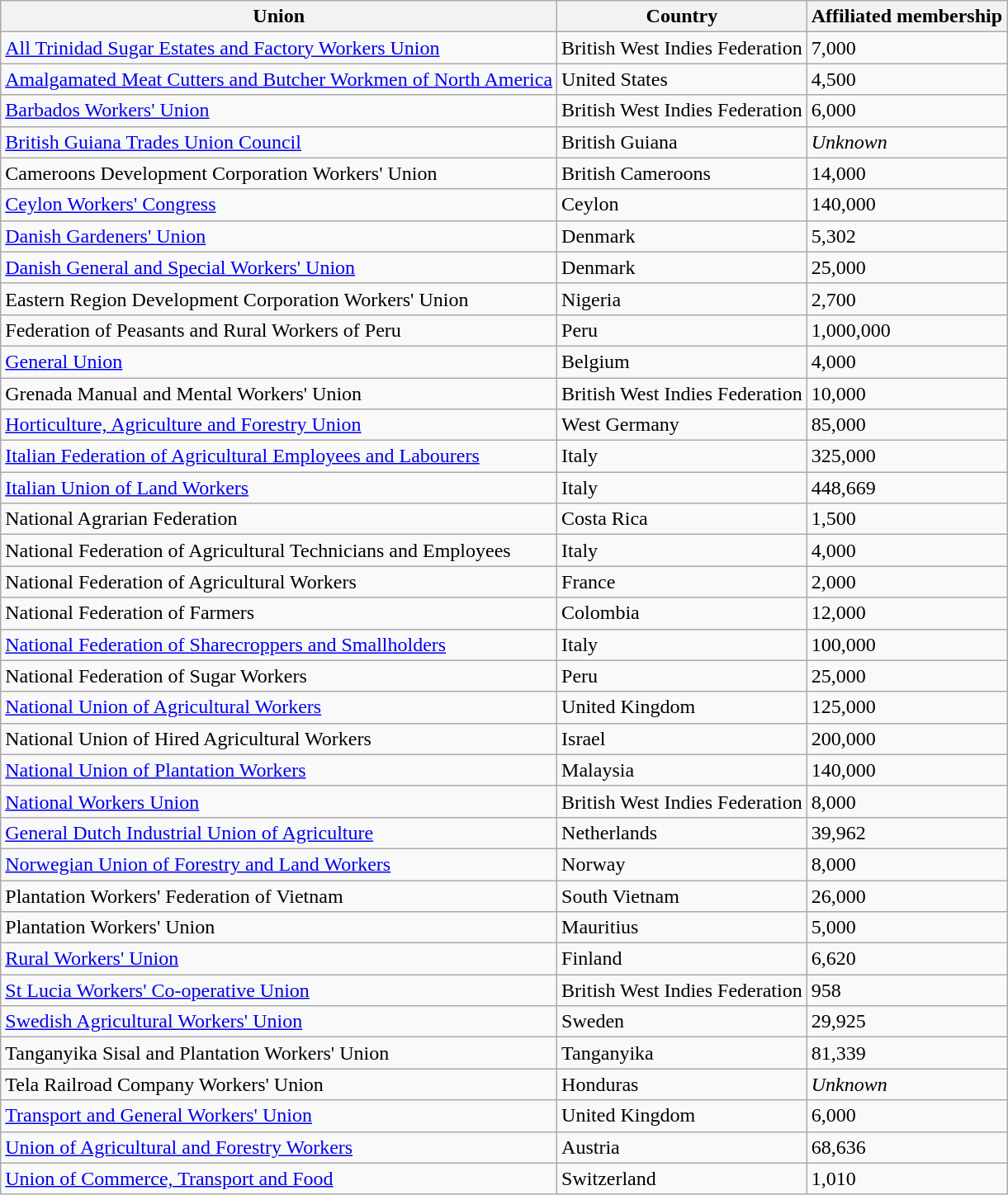<table class="wikitable sortable">
<tr>
<th>Union</th>
<th>Country</th>
<th>Affiliated membership</th>
</tr>
<tr>
<td><a href='#'>All Trinidad Sugar Estates and Factory Workers Union</a></td>
<td>British West Indies Federation</td>
<td>7,000</td>
</tr>
<tr>
<td><a href='#'>Amalgamated Meat Cutters and Butcher Workmen of North America</a></td>
<td>United States</td>
<td>4,500</td>
</tr>
<tr>
<td><a href='#'>Barbados Workers' Union</a></td>
<td>British West Indies Federation</td>
<td>6,000</td>
</tr>
<tr>
<td><a href='#'>British Guiana Trades Union Council</a></td>
<td>British Guiana</td>
<td><em>Unknown</em></td>
</tr>
<tr>
<td>Cameroons Development Corporation Workers' Union</td>
<td>British Cameroons</td>
<td>14,000</td>
</tr>
<tr>
<td><a href='#'>Ceylon Workers' Congress</a></td>
<td>Ceylon</td>
<td>140,000</td>
</tr>
<tr>
<td><a href='#'>Danish Gardeners' Union</a></td>
<td>Denmark</td>
<td>5,302</td>
</tr>
<tr>
<td><a href='#'>Danish General and Special Workers' Union</a></td>
<td>Denmark</td>
<td>25,000</td>
</tr>
<tr>
<td>Eastern Region Development Corporation Workers' Union</td>
<td>Nigeria</td>
<td>2,700</td>
</tr>
<tr>
<td>Federation of Peasants and Rural Workers of Peru</td>
<td>Peru</td>
<td>1,000,000</td>
</tr>
<tr>
<td><a href='#'>General Union</a></td>
<td>Belgium</td>
<td>4,000</td>
</tr>
<tr>
<td>Grenada Manual and Mental Workers' Union</td>
<td>British West Indies Federation</td>
<td>10,000</td>
</tr>
<tr>
<td><a href='#'>Horticulture, Agriculture and Forestry Union</a></td>
<td>West Germany</td>
<td>85,000</td>
</tr>
<tr>
<td><a href='#'>Italian Federation of Agricultural Employees and Labourers</a></td>
<td>Italy</td>
<td>325,000</td>
</tr>
<tr>
<td><a href='#'>Italian Union of Land Workers</a></td>
<td>Italy</td>
<td>448,669</td>
</tr>
<tr>
<td>National Agrarian Federation</td>
<td>Costa Rica</td>
<td>1,500</td>
</tr>
<tr>
<td>National Federation of Agricultural Technicians and Employees</td>
<td>Italy</td>
<td>4,000</td>
</tr>
<tr>
<td>National Federation of Agricultural Workers</td>
<td>France</td>
<td>2,000</td>
</tr>
<tr>
<td>National Federation of Farmers</td>
<td>Colombia</td>
<td>12,000</td>
</tr>
<tr>
<td><a href='#'>National Federation of Sharecroppers and Smallholders</a></td>
<td>Italy</td>
<td>100,000</td>
</tr>
<tr>
<td>National Federation of Sugar Workers</td>
<td>Peru</td>
<td>25,000</td>
</tr>
<tr>
<td><a href='#'>National Union of Agricultural Workers</a></td>
<td>United Kingdom</td>
<td>125,000</td>
</tr>
<tr>
<td>National Union of Hired Agricultural Workers</td>
<td>Israel</td>
<td>200,000</td>
</tr>
<tr>
<td><a href='#'>National Union of Plantation Workers</a></td>
<td>Malaysia</td>
<td>140,000</td>
</tr>
<tr>
<td><a href='#'>National Workers Union</a></td>
<td>British West Indies Federation</td>
<td>8,000</td>
</tr>
<tr>
<td><a href='#'>General Dutch Industrial Union of Agriculture</a></td>
<td>Netherlands</td>
<td>39,962</td>
</tr>
<tr>
<td><a href='#'>Norwegian Union of Forestry and Land Workers</a></td>
<td>Norway</td>
<td>8,000</td>
</tr>
<tr>
<td>Plantation Workers' Federation of Vietnam</td>
<td>South Vietnam</td>
<td>26,000</td>
</tr>
<tr>
<td>Plantation Workers' Union</td>
<td>Mauritius</td>
<td>5,000</td>
</tr>
<tr>
<td><a href='#'>Rural Workers' Union</a></td>
<td>Finland</td>
<td>6,620</td>
</tr>
<tr>
<td><a href='#'>St Lucia Workers' Co-operative Union</a></td>
<td>British West Indies Federation</td>
<td>958</td>
</tr>
<tr>
<td><a href='#'>Swedish Agricultural Workers' Union</a></td>
<td>Sweden</td>
<td>29,925</td>
</tr>
<tr>
<td>Tanganyika Sisal and Plantation Workers' Union</td>
<td>Tanganyika</td>
<td>81,339</td>
</tr>
<tr>
<td>Tela Railroad Company Workers' Union</td>
<td>Honduras</td>
<td><em>Unknown</em></td>
</tr>
<tr>
<td><a href='#'>Transport and General Workers' Union</a></td>
<td>United Kingdom</td>
<td>6,000</td>
</tr>
<tr>
<td><a href='#'>Union of Agricultural and Forestry Workers</a></td>
<td>Austria</td>
<td>68,636</td>
</tr>
<tr>
<td><a href='#'>Union of Commerce, Transport and Food</a></td>
<td>Switzerland</td>
<td>1,010</td>
</tr>
</table>
